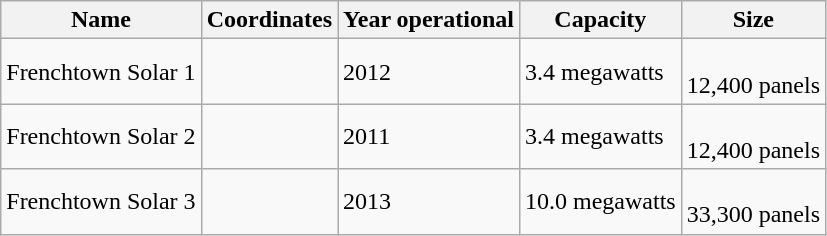<table class="wikitable sortable">
<tr>
<th>Name</th>
<th>Coordinates</th>
<th>Year operational</th>
<th>Capacity</th>
<th>Size</th>
</tr>
<tr>
<td>Frenchtown Solar 1</td>
<td></td>
<td>2012</td>
<td>3.4 megawatts</td>
<td><br>12,400 panels</td>
</tr>
<tr>
<td>Frenchtown Solar 2</td>
<td></td>
<td>2011</td>
<td>3.4 megawatts</td>
<td><br>12,400 panels</td>
</tr>
<tr>
<td>Frenchtown Solar 3</td>
<td></td>
<td>2013</td>
<td>10.0 megawatts</td>
<td><br>33,300 panels</td>
</tr>
</table>
